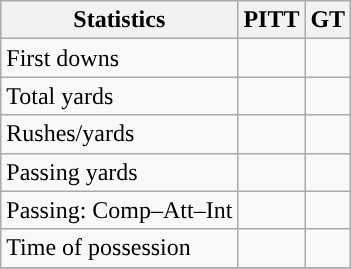<table class="wikitable" style="float: left;">
<tr>
<th>Statistics</th>
<th>PITT</th>
<th>GT</th>
</tr>
<tr>
<td>First downs</td>
<td></td>
<td></td>
</tr>
<tr>
<td>Total yards</td>
<td></td>
<td></td>
</tr>
<tr>
<td>Rushes/yards</td>
<td></td>
<td></td>
</tr>
<tr>
<td>Passing yards</td>
<td></td>
<td></td>
</tr>
<tr>
<td>Passing: Comp–Att–Int</td>
<td></td>
<td></td>
</tr>
<tr>
<td>Time of possession</td>
<td></td>
<td></td>
</tr>
<tr>
</tr>
</table>
